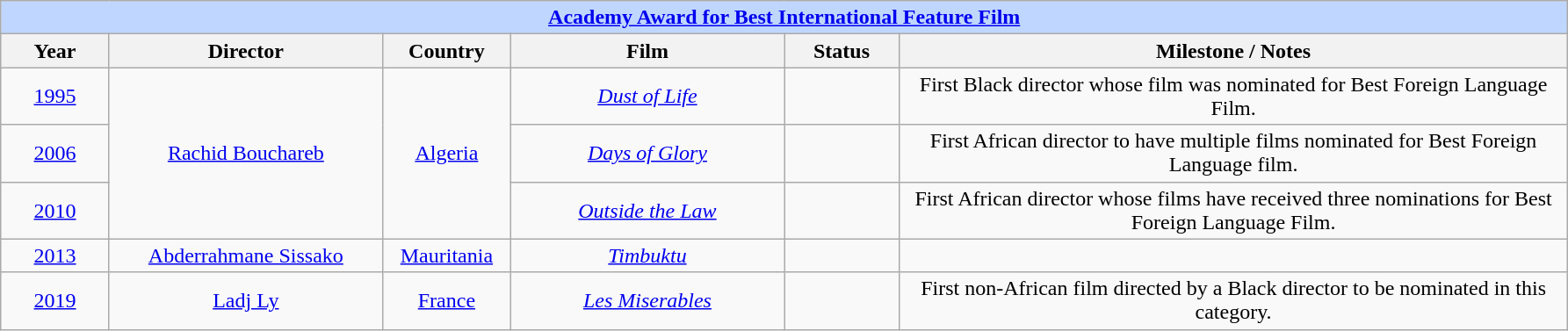<table class="wikitable" style="text-align: center">
<tr style="background:#bfd7ff;">
<td colspan="6" style="text-align:center;"><strong><a href='#'>Academy Award for Best International Feature Film</a></strong></td>
</tr>
<tr style="background:#ebf5ff;">
<th style="width:075px;">Year</th>
<th style="width:200px;">Director</th>
<th style="width:090px;">Country</th>
<th style="width:200px;">Film</th>
<th style="width:080px;">Status</th>
<th style="width:500px;">Milestone / Notes</th>
</tr>
<tr>
<td><a href='#'>1995</a></td>
<td rowspan=3><a href='#'>Rachid Bouchareb</a></td>
<td rowspan=3><a href='#'>Algeria</a></td>
<td><em><a href='#'>Dust of Life</a></em></td>
<td></td>
<td>First Black director whose film was nominated for Best Foreign Language Film.</td>
</tr>
<tr>
<td><a href='#'>2006</a></td>
<td><em><a href='#'>Days of Glory</a></em></td>
<td></td>
<td>First African director to have multiple films nominated for Best Foreign Language film.</td>
</tr>
<tr>
<td><a href='#'>2010</a></td>
<td><em><a href='#'>Outside the Law</a></em></td>
<td></td>
<td>First African director whose films have received three nominations for Best Foreign Language Film.</td>
</tr>
<tr>
<td><a href='#'>2013</a></td>
<td><a href='#'>Abderrahmane Sissako</a></td>
<td><a href='#'>Mauritania</a></td>
<td><em><a href='#'>Timbuktu</a></em></td>
<td></td>
<td></td>
</tr>
<tr>
<td><a href='#'>2019</a></td>
<td><a href='#'>Ladj Ly</a></td>
<td><a href='#'>France</a></td>
<td><em><a href='#'>Les Miserables</a></em></td>
<td></td>
<td>First non-African film directed by a Black director to be nominated in this category.</td>
</tr>
</table>
